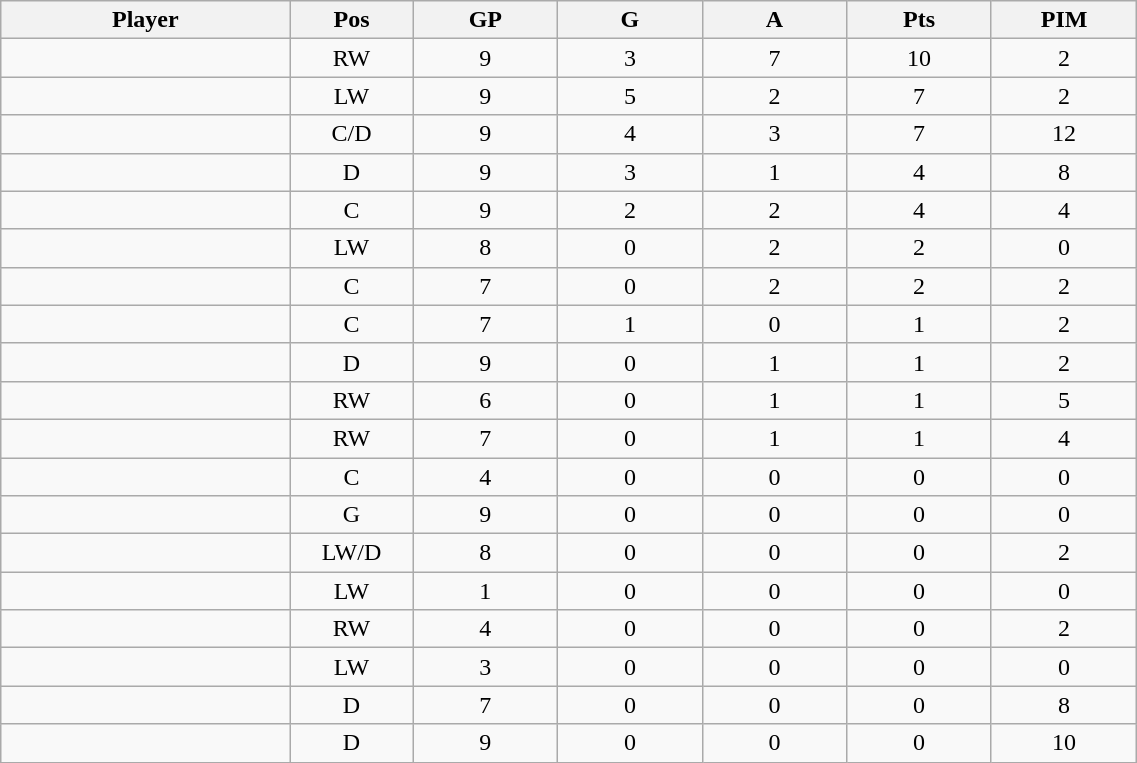<table class="wikitable sortable" width="60%">
<tr ALIGN="center">
<th bgcolor="#DDDDFF" width="10%">Player</th>
<th bgcolor="#DDDDFF" width="3%" title="Position">Pos</th>
<th bgcolor="#DDDDFF" width="5%" title="Games played">GP</th>
<th bgcolor="#DDDDFF" width="5%" title="Goals">G</th>
<th bgcolor="#DDDDFF" width="5%" title="Assists">A</th>
<th bgcolor="#DDDDFF" width="5%" title="Points">Pts</th>
<th bgcolor="#DDDDFF" width="5%" title="Penalties in Minutes">PIM</th>
</tr>
<tr align="center">
<td align="right"></td>
<td>RW</td>
<td>9</td>
<td>3</td>
<td>7</td>
<td>10</td>
<td>2</td>
</tr>
<tr align="center">
<td align="right"></td>
<td>LW</td>
<td>9</td>
<td>5</td>
<td>2</td>
<td>7</td>
<td>2</td>
</tr>
<tr align="center">
<td align="right"></td>
<td>C/D</td>
<td>9</td>
<td>4</td>
<td>3</td>
<td>7</td>
<td>12</td>
</tr>
<tr align="center">
<td align="right"></td>
<td>D</td>
<td>9</td>
<td>3</td>
<td>1</td>
<td>4</td>
<td>8</td>
</tr>
<tr align="center">
<td align="right"></td>
<td>C</td>
<td>9</td>
<td>2</td>
<td>2</td>
<td>4</td>
<td>4</td>
</tr>
<tr align="center">
<td align="right"></td>
<td>LW</td>
<td>8</td>
<td>0</td>
<td>2</td>
<td>2</td>
<td>0</td>
</tr>
<tr align="center">
<td align="right"></td>
<td>C</td>
<td>7</td>
<td>0</td>
<td>2</td>
<td>2</td>
<td>2</td>
</tr>
<tr align="center">
<td align="right"></td>
<td>C</td>
<td>7</td>
<td>1</td>
<td>0</td>
<td>1</td>
<td>2</td>
</tr>
<tr align="center">
<td align="right"></td>
<td>D</td>
<td>9</td>
<td>0</td>
<td>1</td>
<td>1</td>
<td>2</td>
</tr>
<tr align="center">
<td align="right"></td>
<td>RW</td>
<td>6</td>
<td>0</td>
<td>1</td>
<td>1</td>
<td>5</td>
</tr>
<tr align="center">
<td align="right"></td>
<td>RW</td>
<td>7</td>
<td>0</td>
<td>1</td>
<td>1</td>
<td>4</td>
</tr>
<tr align="center">
<td align="right"></td>
<td>C</td>
<td>4</td>
<td>0</td>
<td>0</td>
<td>0</td>
<td>0</td>
</tr>
<tr align="center">
<td align="right"></td>
<td>G</td>
<td>9</td>
<td>0</td>
<td>0</td>
<td>0</td>
<td>0</td>
</tr>
<tr align="center">
<td align="right"></td>
<td>LW/D</td>
<td>8</td>
<td>0</td>
<td>0</td>
<td>0</td>
<td>2</td>
</tr>
<tr align="center">
<td align="right"></td>
<td>LW</td>
<td>1</td>
<td>0</td>
<td>0</td>
<td>0</td>
<td>0</td>
</tr>
<tr align="center">
<td align="right"></td>
<td>RW</td>
<td>4</td>
<td>0</td>
<td>0</td>
<td>0</td>
<td>2</td>
</tr>
<tr align="center">
<td align="right"></td>
<td>LW</td>
<td>3</td>
<td>0</td>
<td>0</td>
<td>0</td>
<td>0</td>
</tr>
<tr align="center">
<td align="right"></td>
<td>D</td>
<td>7</td>
<td>0</td>
<td>0</td>
<td>0</td>
<td>8</td>
</tr>
<tr align="center">
<td align="right"></td>
<td>D</td>
<td>9</td>
<td>0</td>
<td>0</td>
<td>0</td>
<td>10</td>
</tr>
</table>
